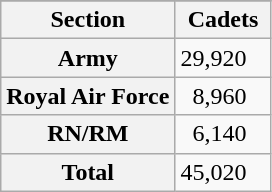<table class="wikitable">
<tr>
</tr>
<tr>
<th scope="col">Section</th>
<th scope="col">Cadets</th>
</tr>
<tr>
<th scope="row">Army</th>
<td style="text-align: right; padding-right: 1em;">29,920</td>
</tr>
<tr>
<th scope="row">Royal Air Force</th>
<td style="text-align: right; padding-right: 1em;">8,960</td>
</tr>
<tr>
<th scope="row">RN/RM</th>
<td style="text-align: right; padding-right: 1em;">6,140</td>
</tr>
<tr>
<th scope="row">Total</th>
<td style="text-align: right; padding-right: 1em;">45,020</td>
</tr>
</table>
